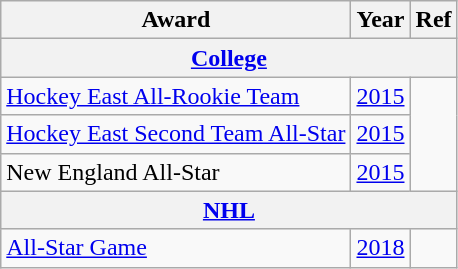<table class="wikitable">
<tr>
<th>Award</th>
<th>Year</th>
<th>Ref</th>
</tr>
<tr>
<th colspan="3"><a href='#'>College</a></th>
</tr>
<tr>
<td><a href='#'>Hockey East All-Rookie Team</a></td>
<td><a href='#'>2015</a></td>
<td rowspan="3"></td>
</tr>
<tr>
<td><a href='#'>Hockey East Second Team All-Star</a></td>
<td><a href='#'>2015</a></td>
</tr>
<tr>
<td>New England All-Star</td>
<td><a href='#'>2015</a></td>
</tr>
<tr>
<th colspan="3"><a href='#'>NHL</a></th>
</tr>
<tr>
<td><a href='#'>All-Star Game</a></td>
<td><a href='#'>2018</a></td>
<td></td>
</tr>
</table>
